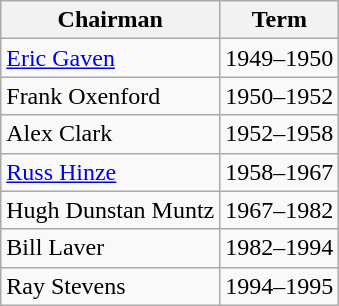<table class="wikitable">
<tr>
<th>Chairman</th>
<th>Term</th>
</tr>
<tr>
<td><a href='#'>Eric Gaven</a></td>
<td>1949–1950</td>
</tr>
<tr>
<td>Frank Oxenford</td>
<td>1950–1952</td>
</tr>
<tr>
<td>Alex Clark</td>
<td>1952–1958</td>
</tr>
<tr>
<td><a href='#'>Russ Hinze</a></td>
<td>1958–1967</td>
</tr>
<tr>
<td>Hugh Dunstan Muntz</td>
<td>1967–1982</td>
</tr>
<tr>
<td>Bill Laver</td>
<td>1982–1994</td>
</tr>
<tr>
<td>Ray Stevens</td>
<td>1994–1995</td>
</tr>
</table>
